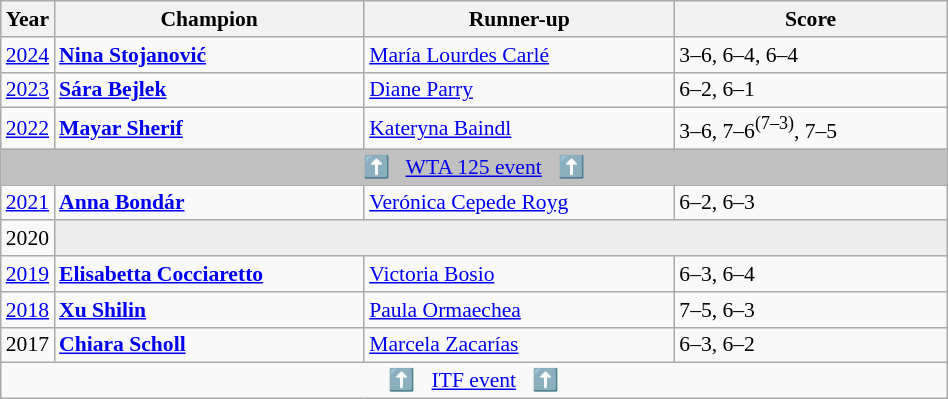<table class="wikitable" style="font-size:90%">
<tr>
<th>Year</th>
<th width="200">Champion</th>
<th width="200">Runner-up</th>
<th width="175">Score</th>
</tr>
<tr>
<td><a href='#'>2024</a></td>
<td> <strong><a href='#'>Nina Stojanović</a></strong></td>
<td> <a href='#'>María Lourdes Carlé</a></td>
<td>3–6, 6–4, 6–4</td>
</tr>
<tr>
<td><a href='#'>2023</a></td>
<td> <strong><a href='#'>Sára Bejlek</a></strong></td>
<td> <a href='#'>Diane Parry</a></td>
<td>6–2, 6–1</td>
</tr>
<tr>
<td><a href='#'>2022</a></td>
<td> <strong><a href='#'>Mayar Sherif</a></strong></td>
<td> <a href='#'>Kateryna Baindl</a></td>
<td>3–6, 7–6<sup>(7–3)</sup>, 7–5</td>
</tr>
<tr>
<td colspan="4" align="center" bgcolor=silver>⬆️   <a href='#'>WTA 125 event</a>   ⬆️</td>
</tr>
<tr>
<td><a href='#'>2021</a></td>
<td> <strong><a href='#'>Anna Bondár</a></strong></td>
<td> <a href='#'>Verónica Cepede Royg</a></td>
<td>6–2, 6–3</td>
</tr>
<tr>
<td>2020</td>
<td colspan=3 bgcolor="#ededed"></td>
</tr>
<tr>
<td><a href='#'>2019</a></td>
<td> <strong><a href='#'>Elisabetta Cocciaretto</a></strong></td>
<td> <a href='#'>Victoria Bosio</a></td>
<td>6–3, 6–4</td>
</tr>
<tr>
<td><a href='#'>2018</a></td>
<td> <strong><a href='#'>Xu Shilin</a></strong></td>
<td> <a href='#'>Paula Ormaechea</a></td>
<td>7–5, 6–3</td>
</tr>
<tr>
<td>2017</td>
<td> <strong><a href='#'>Chiara Scholl</a></strong></td>
<td> <a href='#'>Marcela Zacarías</a></td>
<td>6–3, 6–2</td>
</tr>
<tr>
<td colspan="4" align="center">⬆️   <a href='#'>ITF event</a>   ⬆️</td>
</tr>
</table>
